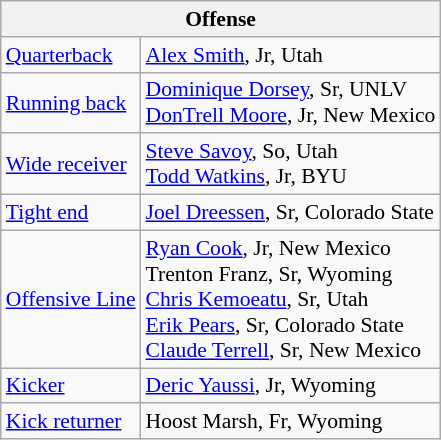<table class="wikitable" style="font-size: 90%;">
<tr>
<th colspan="2">Offense</th>
</tr>
<tr>
<td><a href='#'>Quarterback</a></td>
<td><a href='#'>Alex Smith</a>, Jr, Utah</td>
</tr>
<tr>
<td><a href='#'>Running back</a></td>
<td><a href='#'>Dominique Dorsey</a>, Sr, UNLV<br><a href='#'>DonTrell Moore</a>, Jr, New Mexico</td>
</tr>
<tr>
<td><a href='#'>Wide receiver</a></td>
<td><a href='#'>Steve Savoy</a>, So, Utah <br><a href='#'>Todd Watkins</a>, Jr, BYU</td>
</tr>
<tr>
<td><a href='#'>Tight end</a></td>
<td><a href='#'>Joel Dreessen</a>, Sr, Colorado State</td>
</tr>
<tr>
<td><a href='#'>Offensive Line</a></td>
<td><a href='#'>Ryan Cook</a>, Jr, New Mexico<br>Trenton Franz, Sr, Wyoming<br><a href='#'>Chris Kemoeatu</a>, Sr, Utah<br><a href='#'>Erik Pears</a>, Sr, Colorado State<br><a href='#'>Claude Terrell</a>, Sr, New Mexico</td>
</tr>
<tr>
<td><a href='#'>Kicker</a></td>
<td><a href='#'>Deric Yaussi</a>, Jr, Wyoming</td>
</tr>
<tr>
<td><a href='#'>Kick returner</a></td>
<td>Hoost Marsh, Fr, Wyoming</td>
</tr>
</table>
